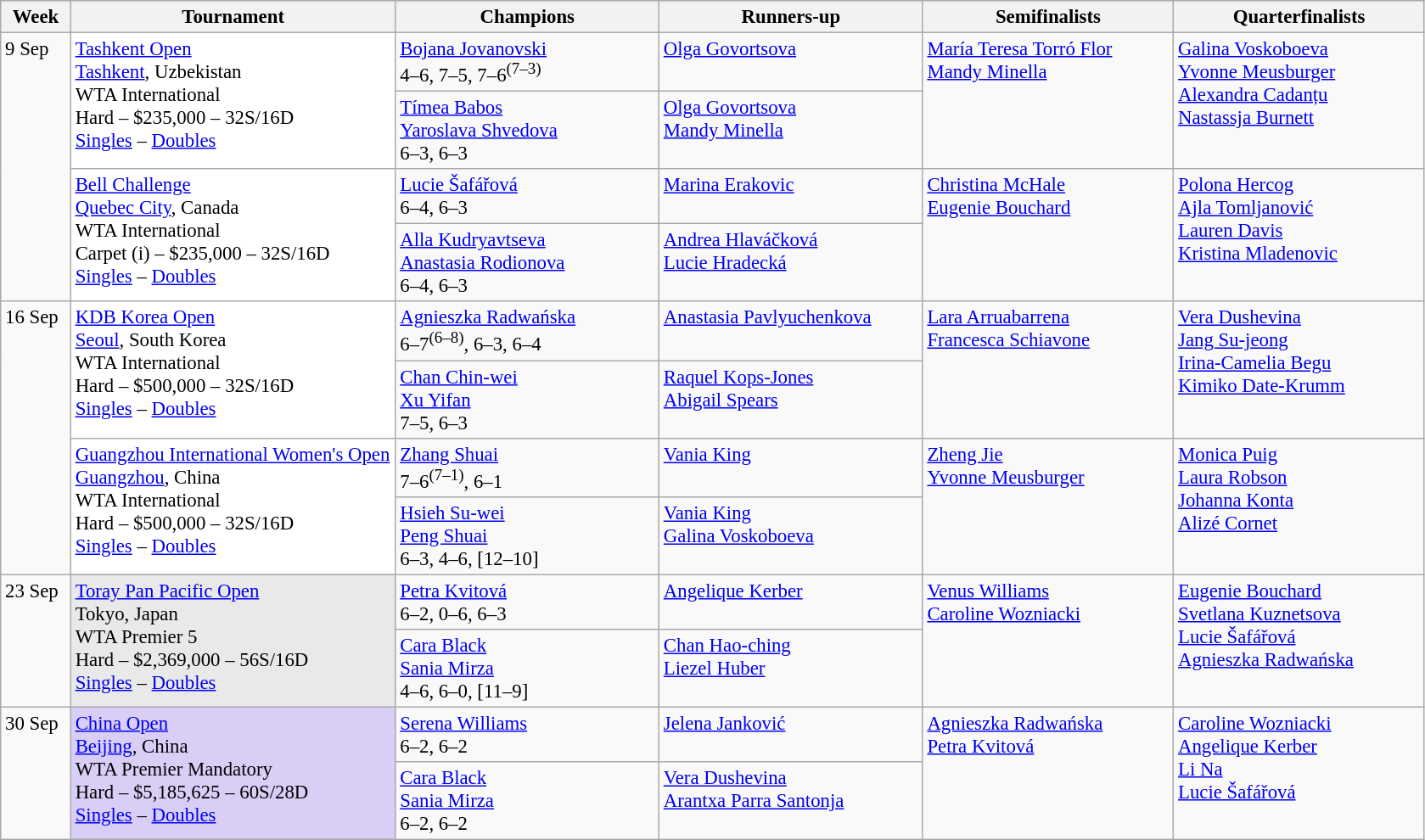<table class=wikitable style=font-size:95%>
<tr>
<th style="width:48px;">Week</th>
<th style="width:248px;">Tournament</th>
<th style="width:200px;">Champions</th>
<th style="width:200px;">Runners-up</th>
<th style="width:190px;">Semifinalists</th>
<th style="width:190px;">Quarterfinalists</th>
</tr>
<tr valign=top>
<td rowspan=4>9 Sep</td>
<td style="background:#fff;" rowspan="2"><a href='#'>Tashkent Open</a><br><a href='#'>Tashkent</a>, Uzbekistan<br>WTA International<br>Hard – $235,000 – 32S/16D<br><a href='#'>Singles</a> – <a href='#'>Doubles</a></td>
<td> <a href='#'>Bojana Jovanovski</a> <br> 4–6, 7–5, 7–6<sup>(7–3)</sup></td>
<td> <a href='#'>Olga Govortsova</a></td>
<td rowspan=2> <a href='#'>María Teresa Torró Flor</a> <br>  <a href='#'>Mandy Minella</a></td>
<td rowspan=2> <a href='#'>Galina Voskoboeva</a> <br> <a href='#'>Yvonne Meusburger</a> <br> <a href='#'>Alexandra Cadanțu</a> <br>  <a href='#'>Nastassja Burnett</a></td>
</tr>
<tr valign=top>
<td> <a href='#'>Tímea Babos</a> <br>  <a href='#'>Yaroslava Shvedova</a> <br> 6–3, 6–3</td>
<td> <a href='#'>Olga Govortsova</a> <br>  <a href='#'>Mandy Minella</a></td>
</tr>
<tr valign=top>
<td style="background:#fff;" rowspan="2"><a href='#'>Bell Challenge</a><br><a href='#'>Quebec City</a>, Canada<br>WTA International<br>Carpet (i) – $235,000 – 32S/16D<br><a href='#'>Singles</a> – <a href='#'>Doubles</a></td>
<td> <a href='#'>Lucie Šafářová</a> <br> 6–4, 6–3</td>
<td> <a href='#'>Marina Erakovic</a></td>
<td rowspan=2> <a href='#'>Christina McHale</a> <br>  <a href='#'>Eugenie Bouchard</a></td>
<td rowspan=2> <a href='#'>Polona Hercog</a> <br> <a href='#'>Ajla Tomljanović</a> <br>  <a href='#'>Lauren Davis</a> <br>  <a href='#'>Kristina Mladenovic</a>  <br></td>
</tr>
<tr valign=top>
<td> <a href='#'>Alla Kudryavtseva</a> <br>  <a href='#'>Anastasia Rodionova</a> <br>6–4, 6–3</td>
<td> <a href='#'>Andrea Hlaváčková</a> <br>  <a href='#'>Lucie Hradecká</a></td>
</tr>
<tr valign=top>
<td rowspan=4>16 Sep</td>
<td style="background:#fff;" rowspan="2"><a href='#'>KDB Korea Open</a><br><a href='#'>Seoul</a>, South Korea<br>WTA International<br>Hard – $500,000 – 32S/16D<br><a href='#'>Singles</a> – <a href='#'>Doubles</a></td>
<td> <a href='#'>Agnieszka Radwańska</a> <br> 6–7<sup>(6–8)</sup>, 6–3, 6–4</td>
<td> <a href='#'>Anastasia Pavlyuchenkova</a></td>
<td rowspan=2> <a href='#'>Lara Arruabarrena</a> <br>  <a href='#'>Francesca Schiavone</a></td>
<td rowspan=2> <a href='#'>Vera Dushevina</a> <br> <a href='#'>Jang Su-jeong</a><br> <a href='#'>Irina-Camelia Begu</a><br> <a href='#'>Kimiko Date-Krumm</a></td>
</tr>
<tr valign=top>
<td> <a href='#'>Chan Chin-wei</a> <br>  <a href='#'>Xu Yifan</a><br>7–5, 6–3</td>
<td> <a href='#'>Raquel Kops-Jones</a> <br>  <a href='#'>Abigail Spears</a></td>
</tr>
<tr valign=top>
<td style="background:#fff;" rowspan="2"><a href='#'>Guangzhou International Women's Open</a><br><a href='#'>Guangzhou</a>, China<br>WTA International<br>Hard – $500,000 – 32S/16D<br><a href='#'>Singles</a> – <a href='#'>Doubles</a></td>
<td> <a href='#'>Zhang Shuai</a><br>7–6<sup>(7–1)</sup>, 6–1</td>
<td> <a href='#'>Vania King</a></td>
<td rowspan=2> <a href='#'>Zheng Jie</a> <br> <a href='#'>Yvonne Meusburger</a></td>
<td rowspan=2> <a href='#'>Monica Puig</a> <br> <a href='#'>Laura Robson</a> <br> <a href='#'>Johanna Konta</a> <br>  <a href='#'>Alizé Cornet</a></td>
</tr>
<tr valign=top>
<td> <a href='#'>Hsieh Su-wei</a> <br>  <a href='#'>Peng Shuai</a> <br>6–3, 4–6, [12–10]</td>
<td> <a href='#'>Vania King</a> <br>  <a href='#'>Galina Voskoboeva</a></td>
</tr>
<tr valign=top>
<td rowspan=2>23 Sep</td>
<td style="background:#E9E9E9;" rowspan="2"><a href='#'>Toray Pan Pacific Open</a><br>Tokyo, Japan<br>WTA Premier 5<br>Hard – $2,369,000 – 56S/16D<br><a href='#'>Singles</a> – <a href='#'>Doubles</a></td>
<td> <a href='#'>Petra Kvitová</a><br>6–2, 0–6, 6–3</td>
<td> <a href='#'>Angelique Kerber</a></td>
<td rowspan=2> <a href='#'>Venus Williams</a> <br>  <a href='#'>Caroline Wozniacki</a></td>
<td rowspan=2> <a href='#'>Eugenie Bouchard</a> <br> <a href='#'>Svetlana Kuznetsova</a> <br> <a href='#'>Lucie Šafářová</a><br>  <a href='#'>Agnieszka Radwańska</a></td>
</tr>
<tr valign=top>
<td> <a href='#'>Cara Black</a> <br>  <a href='#'>Sania Mirza</a> <br>4–6, 6–0, [11–9]</td>
<td> <a href='#'>Chan Hao-ching</a> <br>  <a href='#'>Liezel Huber</a></td>
</tr>
<tr valign=top>
<td rowspan=2>30 Sep</td>
<td style="background:#d8cef6;" rowspan="2"><a href='#'>China Open</a><br><a href='#'>Beijing</a>, China<br>WTA Premier Mandatory<br>Hard – $5,185,625 – 60S/28D<br><a href='#'>Singles</a> – <a href='#'>Doubles</a></td>
<td> <a href='#'>Serena Williams</a><br>6–2, 6–2</td>
<td> <a href='#'>Jelena Janković</a></td>
<td rowspan=2> <a href='#'>Agnieszka Radwańska</a> <br>  <a href='#'>Petra Kvitová</a></td>
<td rowspan=2> <a href='#'>Caroline Wozniacki</a><br>  <a href='#'>Angelique Kerber</a> <br>  <a href='#'>Li Na</a> <br>  <a href='#'>Lucie Šafářová</a></td>
</tr>
<tr valign=top>
<td> <a href='#'>Cara Black</a><br> <a href='#'>Sania Mirza</a><br>6–2, 6–2</td>
<td> <a href='#'>Vera Dushevina</a> <br>  <a href='#'>Arantxa Parra Santonja</a></td>
</tr>
</table>
